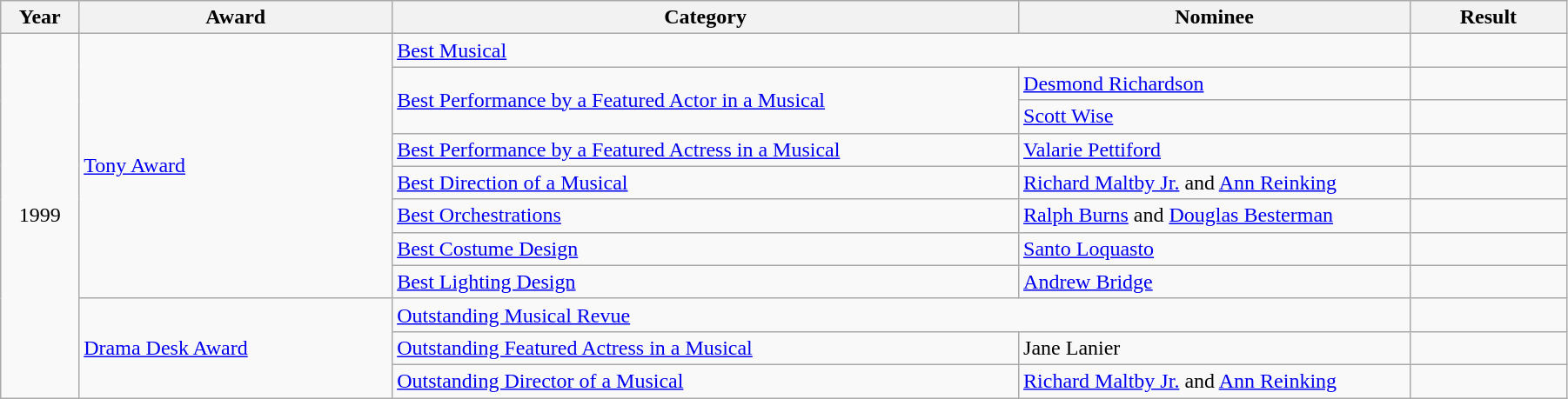<table class="wikitable" width="95%">
<tr>
<th width="5%">Year</th>
<th width="20%">Award</th>
<th width="40%">Category</th>
<th width="25%">Nominee</th>
<th width="10%">Result</th>
</tr>
<tr>
<td rowspan="11" align="center">1999</td>
<td rowspan="8"><a href='#'>Tony Award</a></td>
<td colspan="2"><a href='#'>Best Musical</a></td>
<td></td>
</tr>
<tr>
<td rowspan="2"><a href='#'>Best Performance by a Featured Actor in a Musical</a></td>
<td><a href='#'>Desmond Richardson</a></td>
<td></td>
</tr>
<tr>
<td><a href='#'>Scott Wise</a></td>
<td></td>
</tr>
<tr>
<td><a href='#'>Best Performance by a Featured Actress in a Musical</a></td>
<td><a href='#'>Valarie Pettiford</a></td>
<td></td>
</tr>
<tr>
<td><a href='#'>Best Direction of a Musical</a></td>
<td><a href='#'>Richard Maltby Jr.</a> and <a href='#'>Ann Reinking</a></td>
<td></td>
</tr>
<tr>
<td><a href='#'>Best Orchestrations</a></td>
<td><a href='#'>Ralph Burns</a> and <a href='#'>Douglas Besterman</a></td>
<td></td>
</tr>
<tr>
<td><a href='#'>Best Costume Design</a></td>
<td><a href='#'>Santo Loquasto</a></td>
<td></td>
</tr>
<tr>
<td><a href='#'>Best Lighting Design</a></td>
<td><a href='#'>Andrew Bridge</a></td>
<td></td>
</tr>
<tr>
<td rowspan="3"><a href='#'>Drama Desk Award</a></td>
<td colspan="2"><a href='#'>Outstanding Musical Revue</a></td>
<td></td>
</tr>
<tr>
<td><a href='#'>Outstanding Featured Actress in a Musical</a></td>
<td>Jane Lanier</td>
<td></td>
</tr>
<tr>
<td><a href='#'>Outstanding Director of a Musical</a></td>
<td><a href='#'>Richard Maltby Jr.</a> and <a href='#'>Ann Reinking</a></td>
<td></td>
</tr>
</table>
